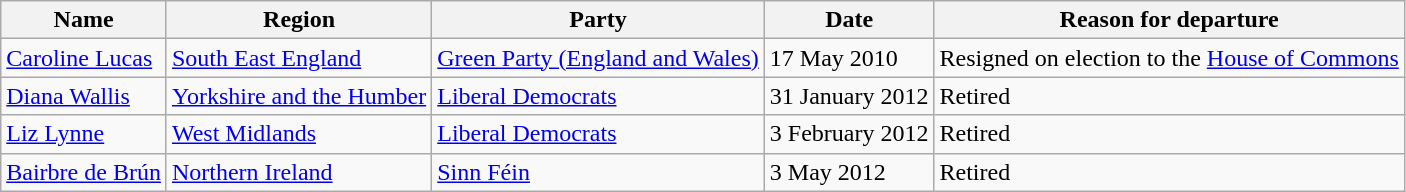<table class="wikitable sortable">
<tr align="left">
<th>Name</th>
<th>Region</th>
<th>Party</th>
<th>Date</th>
<th>Reason for departure</th>
</tr>
<tr>
<td><a href='#'>Caroline Lucas</a></td>
<td><a href='#'>South East England</a></td>
<td> <a href='#'>Green Party (England and Wales)</a></td>
<td>17 May 2010</td>
<td>Resigned on election to the <a href='#'>House of Commons</a></td>
</tr>
<tr>
<td><a href='#'>Diana Wallis</a></td>
<td><a href='#'>Yorkshire and the Humber</a></td>
<td> <a href='#'>Liberal Democrats</a></td>
<td>31 January 2012</td>
<td>Retired</td>
</tr>
<tr>
<td><a href='#'>Liz Lynne</a></td>
<td><a href='#'>West Midlands</a></td>
<td> <a href='#'>Liberal Democrats</a></td>
<td>3 February 2012</td>
<td>Retired</td>
</tr>
<tr>
<td><a href='#'>Bairbre de Brún</a></td>
<td><a href='#'>Northern Ireland</a></td>
<td> <a href='#'>Sinn Féin</a></td>
<td>3 May 2012</td>
<td>Retired</td>
</tr>
</table>
